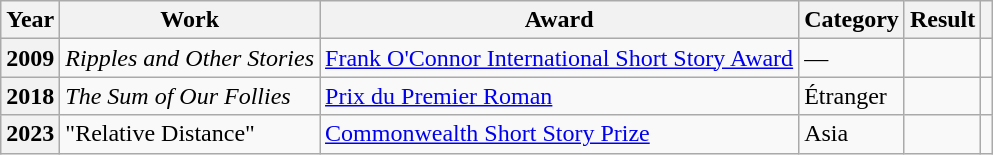<table class="wikitable">
<tr>
<th>Year</th>
<th>Work</th>
<th>Award</th>
<th>Category</th>
<th>Result</th>
<th></th>
</tr>
<tr>
<th>2009</th>
<td><em>Ripples and Other Stories</em></td>
<td><a href='#'>Frank O'Connor International Short Story Award</a></td>
<td>—</td>
<td></td>
<td></td>
</tr>
<tr>
<th>2018</th>
<td><em>The Sum of Our Follies</em></td>
<td><a href='#'>Prix du Premier Roman</a></td>
<td>Étranger</td>
<td></td>
<td></td>
</tr>
<tr>
<th>2023</th>
<td>"Relative Distance"</td>
<td><a href='#'>Commonwealth Short Story Prize</a></td>
<td>Asia</td>
<td></td>
<td></td>
</tr>
</table>
